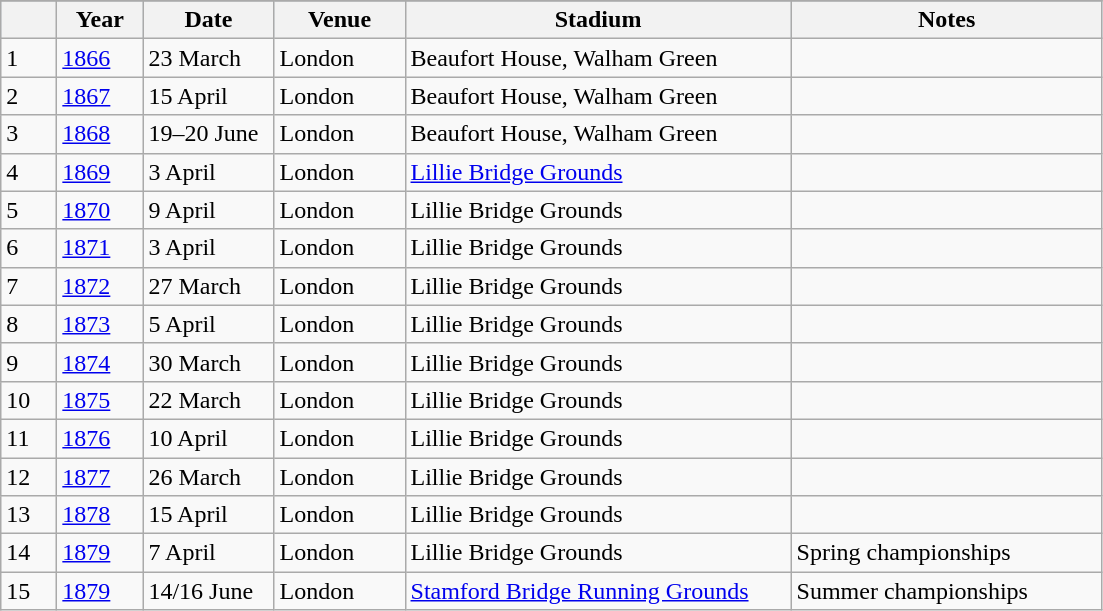<table class="wikitable" style="text-align:left">
<tr>
</tr>
<tr bgcolor=#CCDDEE>
<th width=30></th>
<th width=50>Year</th>
<th width=80>Date</th>
<th width=80>Venue</th>
<th width=250>Stadium</th>
<th width=200>Notes</th>
</tr>
<tr>
<td>1</td>
<td><a href='#'>1866</a></td>
<td>23 March</td>
<td>London</td>
<td>Beaufort House, Walham Green</td>
<td></td>
</tr>
<tr>
<td>2</td>
<td><a href='#'>1867</a></td>
<td>15 April</td>
<td>London</td>
<td>Beaufort House, Walham Green</td>
<td></td>
</tr>
<tr>
<td>3</td>
<td><a href='#'>1868</a></td>
<td>19–20 June</td>
<td>London</td>
<td>Beaufort House, Walham Green</td>
<td></td>
</tr>
<tr>
<td>4</td>
<td><a href='#'>1869</a></td>
<td>3 April</td>
<td>London</td>
<td><a href='#'>Lillie Bridge Grounds</a></td>
<td></td>
</tr>
<tr>
<td>5</td>
<td><a href='#'>1870</a></td>
<td>9 April</td>
<td>London</td>
<td>Lillie Bridge Grounds</td>
<td></td>
</tr>
<tr>
<td>6</td>
<td><a href='#'>1871</a></td>
<td>3 April</td>
<td>London</td>
<td>Lillie Bridge Grounds</td>
<td></td>
</tr>
<tr>
<td>7</td>
<td><a href='#'>1872</a></td>
<td>27 March</td>
<td>London</td>
<td>Lillie Bridge Grounds</td>
<td></td>
</tr>
<tr>
<td>8</td>
<td><a href='#'>1873</a></td>
<td>5 April</td>
<td>London</td>
<td>Lillie Bridge Grounds</td>
<td></td>
</tr>
<tr>
<td>9</td>
<td><a href='#'>1874</a></td>
<td>30 March</td>
<td>London</td>
<td>Lillie Bridge Grounds</td>
<td></td>
</tr>
<tr>
<td>10</td>
<td><a href='#'>1875</a></td>
<td>22 March</td>
<td>London</td>
<td>Lillie Bridge Grounds</td>
<td></td>
</tr>
<tr>
<td>11</td>
<td><a href='#'>1876</a></td>
<td>10 April</td>
<td>London</td>
<td>Lillie Bridge Grounds</td>
<td></td>
</tr>
<tr>
<td>12</td>
<td><a href='#'>1877</a></td>
<td>26 March</td>
<td>London</td>
<td>Lillie Bridge Grounds</td>
<td></td>
</tr>
<tr>
<td>13</td>
<td><a href='#'>1878</a></td>
<td>15 April</td>
<td>London</td>
<td>Lillie Bridge Grounds</td>
<td></td>
</tr>
<tr>
<td>14</td>
<td><a href='#'>1879</a></td>
<td>7 April</td>
<td>London</td>
<td>Lillie Bridge Grounds</td>
<td>Spring championships</td>
</tr>
<tr>
<td>15</td>
<td><a href='#'>1879</a></td>
<td>14/16 June</td>
<td>London</td>
<td><a href='#'>Stamford Bridge Running Grounds</a></td>
<td>Summer championships</td>
</tr>
</table>
